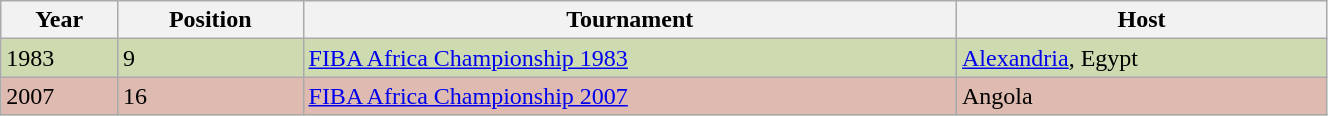<table class="wikitable" width=70%>
<tr>
<th>Year</th>
<th>Position</th>
<th>Tournament</th>
<th>Host</th>
</tr>
<tr valign="top" bgcolor="#CEDAB0">
<td>1983</td>
<td>9</td>
<td><a href='#'>FIBA Africa Championship 1983</a></td>
<td><a href='#'>Alexandria</a>, Egypt</td>
</tr>
<tr valign="top" bgcolor="#DEBAB0">
<td>2007</td>
<td>16</td>
<td><a href='#'>FIBA Africa Championship 2007</a></td>
<td>Angola</td>
</tr>
</table>
